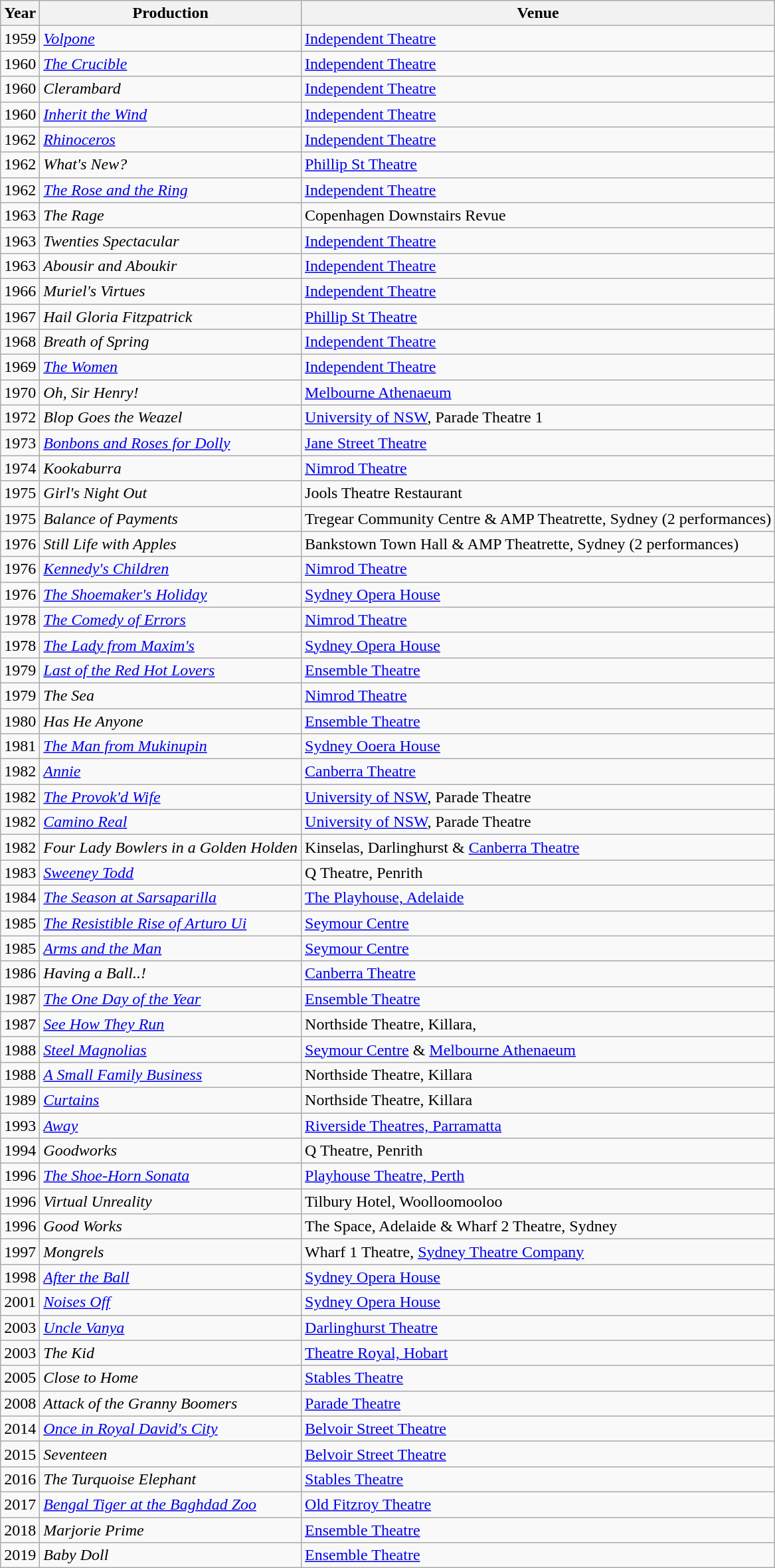<table class="wikitable">
<tr>
<th>Year</th>
<th>Production</th>
<th>Venue</th>
</tr>
<tr>
<td>1959</td>
<td><em><a href='#'>Volpone</a></em></td>
<td><a href='#'>Independent Theatre</a></td>
</tr>
<tr>
<td>1960</td>
<td><em><a href='#'>The Crucible</a></em></td>
<td><a href='#'>Independent Theatre</a></td>
</tr>
<tr>
<td>1960</td>
<td><em>Clerambard</em></td>
<td><a href='#'>Independent Theatre</a></td>
</tr>
<tr>
<td>1960</td>
<td><em><a href='#'>Inherit the Wind</a></em></td>
<td><a href='#'>Independent Theatre</a></td>
</tr>
<tr>
<td>1962</td>
<td><em><a href='#'>Rhinoceros</a></em></td>
<td><a href='#'>Independent Theatre</a></td>
</tr>
<tr>
<td>1962</td>
<td><em>What's New?</em></td>
<td><a href='#'>Phillip St Theatre</a></td>
</tr>
<tr>
<td>1962</td>
<td><em><a href='#'>The Rose and the Ring</a></em></td>
<td><a href='#'>Independent Theatre</a></td>
</tr>
<tr>
<td>1963</td>
<td><em>The Rage</em></td>
<td>Copenhagen Downstairs Revue</td>
</tr>
<tr>
<td>1963</td>
<td><em>Twenties Spectacular</em></td>
<td><a href='#'>Independent Theatre</a></td>
</tr>
<tr>
<td>1963</td>
<td><em>Abousir and Aboukir</em></td>
<td><a href='#'>Independent Theatre</a></td>
</tr>
<tr>
<td>1966</td>
<td><em>Muriel's Virtues</em></td>
<td><a href='#'>Independent Theatre</a></td>
</tr>
<tr>
<td>1967</td>
<td><em>Hail Gloria Fitzpatrick</em></td>
<td><a href='#'>Phillip St Theatre</a></td>
</tr>
<tr>
<td>1968</td>
<td><em>Breath of Spring</em></td>
<td><a href='#'>Independent Theatre</a></td>
</tr>
<tr>
<td>1969</td>
<td><em><a href='#'>The Women</a></em></td>
<td><a href='#'>Independent Theatre</a></td>
</tr>
<tr>
<td>1970</td>
<td><em>Oh, Sir Henry!</em></td>
<td><a href='#'>Melbourne Athenaeum</a></td>
</tr>
<tr>
<td>1972</td>
<td><em>Blop Goes the Weazel</em></td>
<td><a href='#'>University of NSW</a>, Parade Theatre 1</td>
</tr>
<tr>
<td>1973</td>
<td><em><a href='#'>Bonbons and Roses for Dolly</a></em></td>
<td><a href='#'>Jane Street Theatre</a></td>
</tr>
<tr>
<td>1974</td>
<td><em>Kookaburra</em></td>
<td><a href='#'>Nimrod Theatre</a></td>
</tr>
<tr>
<td>1975</td>
<td><em>Girl's Night Out</em></td>
<td>Jools Theatre Restaurant</td>
</tr>
<tr>
<td>1975</td>
<td><em>Balance of Payments</em></td>
<td>Tregear Community Centre & AMP Theatrette, Sydney (2 performances)</td>
</tr>
<tr>
<td>1976</td>
<td><em>Still Life with Apples</em></td>
<td>Bankstown Town Hall & AMP Theatrette, Sydney (2 performances)</td>
</tr>
<tr>
<td>1976</td>
<td><em><a href='#'>Kennedy's Children</a></em></td>
<td><a href='#'>Nimrod Theatre</a></td>
</tr>
<tr>
<td>1976</td>
<td><em><a href='#'>The Shoemaker's Holiday</a></em></td>
<td><a href='#'>Sydney Opera House</a></td>
</tr>
<tr>
<td>1978</td>
<td><em><a href='#'>The Comedy of Errors</a></em></td>
<td><a href='#'>Nimrod Theatre</a></td>
</tr>
<tr>
<td>1978</td>
<td><em><a href='#'>The Lady from Maxim's</a></em></td>
<td><a href='#'>Sydney Opera House</a></td>
</tr>
<tr>
<td>1979</td>
<td><em><a href='#'>Last of the Red Hot Lovers</a></em></td>
<td><a href='#'>Ensemble Theatre</a></td>
</tr>
<tr>
<td>1979</td>
<td><em>The Sea</em></td>
<td><a href='#'>Nimrod Theatre</a></td>
</tr>
<tr>
<td>1980</td>
<td><em>Has He Anyone</em></td>
<td><a href='#'>Ensemble Theatre</a></td>
</tr>
<tr>
<td>1981</td>
<td><em><a href='#'>The Man from Mukinupin</a></em></td>
<td><a href='#'>Sydney Ooera House</a></td>
</tr>
<tr>
<td>1982</td>
<td><em><a href='#'>Annie</a></em></td>
<td><a href='#'>Canberra Theatre</a></td>
</tr>
<tr>
<td>1982</td>
<td><em><a href='#'>The Provok'd Wife</a></em></td>
<td><a href='#'>University of NSW</a>, Parade Theatre</td>
</tr>
<tr>
<td>1982</td>
<td><em><a href='#'>Camino Real</a></em></td>
<td><a href='#'>University of NSW</a>, Parade Theatre</td>
</tr>
<tr>
<td>1982</td>
<td><em>Four Lady Bowlers in a Golden Holden</em></td>
<td>Kinselas, Darlinghurst & <a href='#'>Canberra Theatre</a></td>
</tr>
<tr>
<td>1983</td>
<td><em><a href='#'>Sweeney Todd</a></em></td>
<td>Q Theatre, Penrith</td>
</tr>
<tr>
<td>1984</td>
<td><em><a href='#'>The Season at Sarsaparilla</a></em></td>
<td><a href='#'>The Playhouse, Adelaide</a></td>
</tr>
<tr>
<td>1985</td>
<td><em><a href='#'>The Resistible Rise of Arturo Ui</a></em></td>
<td><a href='#'>Seymour Centre</a></td>
</tr>
<tr>
<td>1985</td>
<td><em><a href='#'>Arms and the Man</a></em></td>
<td><a href='#'>Seymour Centre</a></td>
</tr>
<tr>
<td>1986</td>
<td><em>Having a Ball..!</em></td>
<td><a href='#'>Canberra Theatre</a></td>
</tr>
<tr>
<td>1987</td>
<td><em><a href='#'>The One Day of the Year</a></em></td>
<td><a href='#'>Ensemble Theatre</a></td>
</tr>
<tr>
<td>1987</td>
<td><em><a href='#'>See How They Run</a></em></td>
<td>Northside Theatre, Killara,</td>
</tr>
<tr>
<td>1988</td>
<td><em><a href='#'>Steel Magnolias</a></em></td>
<td><a href='#'>Seymour Centre</a> & <a href='#'>Melbourne Athenaeum</a></td>
</tr>
<tr>
<td>1988</td>
<td><em><a href='#'>A Small Family Business</a></em></td>
<td>Northside Theatre, Killara</td>
</tr>
<tr>
<td>1989</td>
<td><em><a href='#'>Curtains</a></em></td>
<td>Northside Theatre, Killara</td>
</tr>
<tr>
<td>1993</td>
<td><em><a href='#'>Away</a></em></td>
<td><a href='#'>Riverside Theatres, Parramatta</a></td>
</tr>
<tr>
<td>1994</td>
<td><em>Goodworks</em></td>
<td>Q Theatre, Penrith</td>
</tr>
<tr>
<td>1996</td>
<td><em><a href='#'>The Shoe-Horn Sonata</a></em></td>
<td><a href='#'>Playhouse Theatre, Perth</a></td>
</tr>
<tr>
<td>1996</td>
<td><em>Virtual Unreality</em></td>
<td>Tilbury Hotel, Woolloomooloo</td>
</tr>
<tr>
<td>1996</td>
<td><em>Good Works</em></td>
<td>The Space, Adelaide & Wharf 2 Theatre, Sydney</td>
</tr>
<tr>
<td>1997</td>
<td><em>Mongrels</em></td>
<td>Wharf 1 Theatre, <a href='#'>Sydney Theatre Company</a></td>
</tr>
<tr>
<td>1998</td>
<td><em><a href='#'>After the Ball</a></em></td>
<td><a href='#'>Sydney Opera House</a></td>
</tr>
<tr>
<td>2001</td>
<td><em><a href='#'>Noises Off</a></em></td>
<td><a href='#'>Sydney Opera House</a></td>
</tr>
<tr>
<td>2003</td>
<td><em><a href='#'>Uncle Vanya</a></em></td>
<td><a href='#'>Darlinghurst Theatre</a></td>
</tr>
<tr>
<td>2003</td>
<td><em>The Kid</em></td>
<td><a href='#'>Theatre Royal, Hobart</a></td>
</tr>
<tr>
<td>2005</td>
<td><em>Close to Home</em></td>
<td><a href='#'>Stables Theatre</a></td>
</tr>
<tr>
<td>2008</td>
<td><em>Attack of the Granny Boomers</em></td>
<td><a href='#'>Parade Theatre</a></td>
</tr>
<tr>
<td>2014</td>
<td><em><a href='#'>Once in Royal David's City</a></em></td>
<td><a href='#'>Belvoir Street Theatre</a></td>
</tr>
<tr>
<td>2015</td>
<td><em>Seventeen</em></td>
<td><a href='#'>Belvoir Street Theatre</a></td>
</tr>
<tr>
<td>2016</td>
<td><em>The Turquoise Elephant</em></td>
<td><a href='#'>Stables Theatre</a></td>
</tr>
<tr>
<td>2017</td>
<td><em><a href='#'>Bengal Tiger at the Baghdad Zoo</a></em></td>
<td><a href='#'>Old Fitzroy Theatre</a></td>
</tr>
<tr>
<td>2018</td>
<td><em>Marjorie Prime</em></td>
<td><a href='#'>Ensemble Theatre</a></td>
</tr>
<tr>
<td>2019</td>
<td><em>Baby Doll</em></td>
<td><a href='#'>Ensemble Theatre</a></td>
</tr>
</table>
